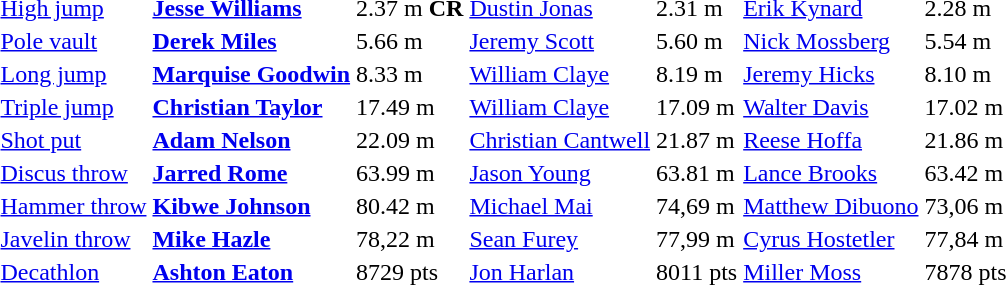<table>
<tr>
<td><a href='#'>High jump</a></td>
<td><strong><a href='#'>Jesse Williams</a></strong></td>
<td>2.37 m <strong>CR</strong></td>
<td><a href='#'>Dustin Jonas</a></td>
<td>2.31 m</td>
<td><a href='#'>Erik Kynard</a></td>
<td>2.28 m</td>
</tr>
<tr>
<td><a href='#'>Pole vault</a></td>
<td><strong><a href='#'>Derek Miles</a></strong></td>
<td>5.66 m</td>
<td><a href='#'>Jeremy Scott</a></td>
<td>5.60 m</td>
<td><a href='#'>Nick Mossberg</a></td>
<td>5.54 m</td>
</tr>
<tr>
<td><a href='#'>Long jump</a></td>
<td><strong><a href='#'>Marquise Goodwin</a></strong></td>
<td>8.33 m</td>
<td><a href='#'>William Claye</a></td>
<td>8.19 m</td>
<td><a href='#'>Jeremy Hicks</a></td>
<td>8.10 m</td>
</tr>
<tr>
<td><a href='#'>Triple jump</a></td>
<td><strong><a href='#'>Christian Taylor</a></strong></td>
<td>17.49 m</td>
<td><a href='#'>William Claye</a></td>
<td>17.09 m</td>
<td><a href='#'>Walter Davis</a></td>
<td>17.02 m</td>
</tr>
<tr>
<td><a href='#'>Shot put</a></td>
<td><strong><a href='#'>Adam Nelson</a></strong></td>
<td>22.09 m</td>
<td><a href='#'>Christian Cantwell</a></td>
<td>21.87 m</td>
<td><a href='#'>Reese Hoffa</a></td>
<td>21.86 m</td>
</tr>
<tr>
<td><a href='#'>Discus throw</a></td>
<td><strong><a href='#'>Jarred Rome</a></strong></td>
<td>63.99 m</td>
<td><a href='#'>Jason Young</a></td>
<td>63.81 m</td>
<td><a href='#'>Lance Brooks</a></td>
<td>63.42 m</td>
</tr>
<tr>
<td><a href='#'>Hammer throw</a></td>
<td><strong><a href='#'>Kibwe Johnson</a></strong></td>
<td>80.42 m</td>
<td><a href='#'>Michael Mai</a></td>
<td>74,69 m</td>
<td><a href='#'>Matthew Dibuono</a></td>
<td>73,06 m</td>
</tr>
<tr>
<td><a href='#'>Javelin throw</a></td>
<td><strong><a href='#'>Mike Hazle</a></strong></td>
<td>78,22 m</td>
<td><a href='#'>Sean Furey</a></td>
<td>77,99 m</td>
<td><a href='#'>Cyrus Hostetler</a></td>
<td>77,84 m</td>
</tr>
<tr>
<td><a href='#'>Decathlon</a></td>
<td><strong><a href='#'>Ashton Eaton</a></strong></td>
<td>8729 pts</td>
<td><a href='#'>Jon Harlan</a></td>
<td>8011 pts</td>
<td><a href='#'>Miller Moss</a></td>
<td>7878 pts</td>
</tr>
</table>
